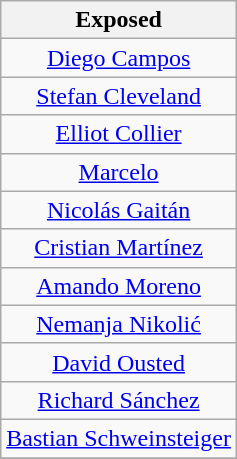<table class="wikitable" style="text-align:center">
<tr>
<th>Exposed</th>
</tr>
<tr>
<td><a href='#'>Diego Campos</a></td>
</tr>
<tr>
<td><a href='#'>Stefan Cleveland</a></td>
</tr>
<tr>
<td><a href='#'>Elliot Collier</a></td>
</tr>
<tr>
<td><a href='#'>Marcelo</a></td>
</tr>
<tr>
<td><a href='#'>Nicolás Gaitán</a></td>
</tr>
<tr>
<td><a href='#'>Cristian Martínez</a></td>
</tr>
<tr>
<td><a href='#'>Amando Moreno</a></td>
</tr>
<tr>
<td><a href='#'>Nemanja Nikolić</a></td>
</tr>
<tr>
<td><a href='#'>David Ousted</a></td>
</tr>
<tr>
<td><a href='#'>Richard Sánchez</a></td>
</tr>
<tr>
<td><a href='#'>Bastian Schweinsteiger</a></td>
</tr>
<tr>
</tr>
</table>
